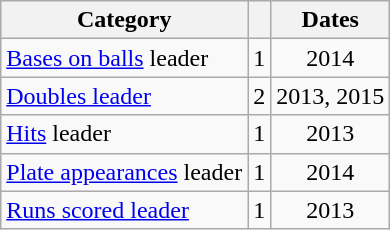<table class="wikitable">
<tr>
<th>Category</th>
<th></th>
<th>Dates</th>
</tr>
<tr>
<td><a href='#'>Bases on balls</a> leader</td>
<td style="text-align:center;">1</td>
<td style="text-align:center;">2014</td>
</tr>
<tr>
<td><a href='#'>Doubles leader</a></td>
<td style="text-align:center;">2</td>
<td style="text-align:center;">2013, 2015</td>
</tr>
<tr>
<td><a href='#'>Hits</a> leader</td>
<td style="text-align:center;">1</td>
<td style="text-align:center;">2013</td>
</tr>
<tr>
<td><a href='#'>Plate appearances</a> leader</td>
<td style="text-align:center;">1</td>
<td style="text-align:center;">2014</td>
</tr>
<tr>
<td><a href='#'>Runs scored leader</a></td>
<td style="text-align:center;">1</td>
<td style="text-align:center;">2013</td>
</tr>
</table>
